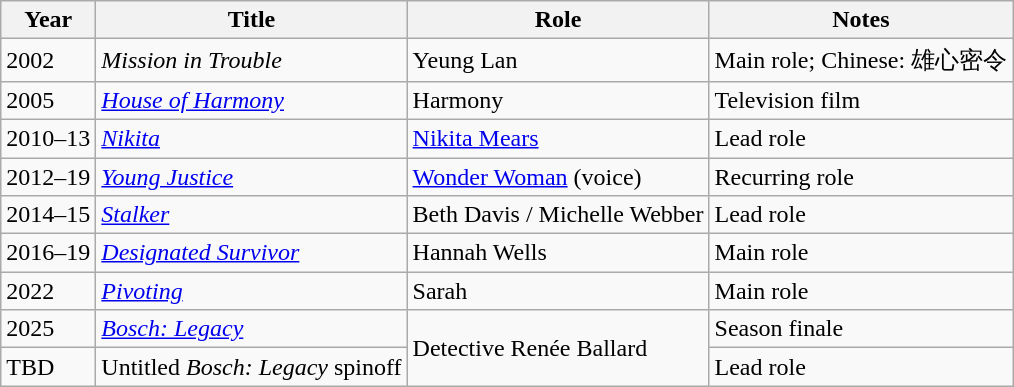<table class="wikitable sortable">
<tr>
<th>Year</th>
<th>Title</th>
<th>Role</th>
<th class="unsortable">Notes</th>
</tr>
<tr>
<td>2002</td>
<td><em>Mission in Trouble</em></td>
<td>Yeung Lan</td>
<td>Main role; Chinese: 雄心密令</td>
</tr>
<tr>
<td>2005</td>
<td><em><a href='#'>House of Harmony</a></em></td>
<td>Harmony</td>
<td>Television film</td>
</tr>
<tr>
<td>2010–13</td>
<td><em><a href='#'>Nikita</a></em></td>
<td><a href='#'>Nikita Mears</a></td>
<td>Lead role</td>
</tr>
<tr>
<td>2012–19</td>
<td><em><a href='#'>Young Justice</a></em></td>
<td><a href='#'>Wonder Woman</a> (voice)</td>
<td>Recurring role</td>
</tr>
<tr>
<td>2014–15</td>
<td><em><a href='#'>Stalker</a></em></td>
<td>Beth Davis / Michelle Webber</td>
<td>Lead role</td>
</tr>
<tr>
<td>2016–19</td>
<td><em><a href='#'>Designated Survivor</a></em></td>
<td>Hannah Wells</td>
<td>Main role</td>
</tr>
<tr>
<td>2022</td>
<td><em><a href='#'>Pivoting</a></em></td>
<td>Sarah</td>
<td>Main role</td>
</tr>
<tr>
<td>2025</td>
<td><em><a href='#'>Bosch: Legacy</a></em></td>
<td rowspan=2>Detective Renée Ballard</td>
<td>Season finale</td>
</tr>
<tr>
<td>TBD</td>
<td>Untitled <em>Bosch: Legacy</em> spinoff</td>
<td>Lead role</td>
</tr>
</table>
